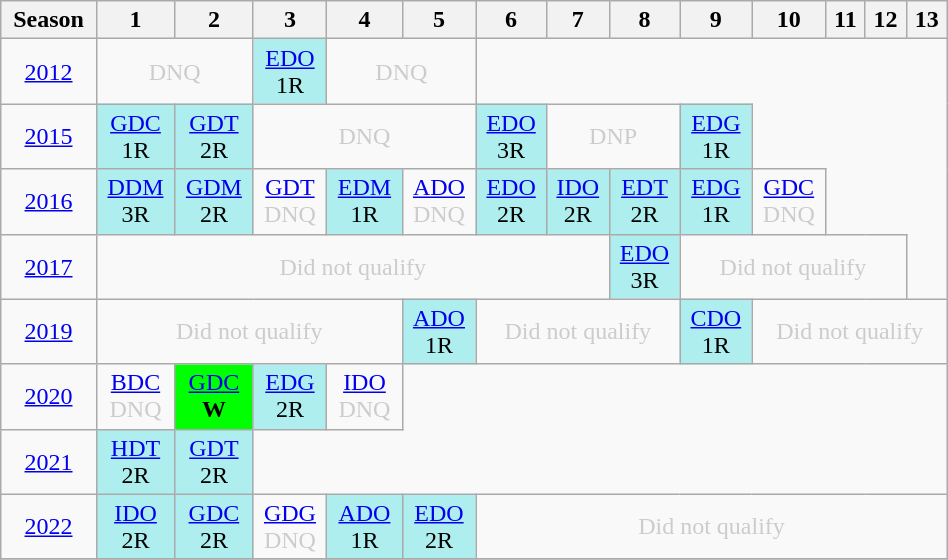<table class="wikitable" style="width:50%; margin:0">
<tr>
<th>Season</th>
<th>1</th>
<th>2</th>
<th>3</th>
<th>4</th>
<th>5</th>
<th>6</th>
<th>7</th>
<th>8</th>
<th>9</th>
<th>10</th>
<th>11</th>
<th>12</th>
<th>13</th>
</tr>
<tr>
<td style="text-align:center;"background:#efefef;"><a href='#'>2012</a></td>
<td colspan="2" style="text-align:center; color:#ccc;">DNQ</td>
<td style="text-align:center; background:#afeeee;"><a href='#'>EDO</a><br>1R</td>
<td colspan="2" style="text-align:center; color:#ccc;">DNQ</td>
</tr>
<tr>
<td style="text-align:center;"background:#efefef;"><a href='#'>2015</a></td>
<td style="text-align:center; background:#afeeee;"><a href='#'>GDC</a><br>1R</td>
<td style="text-align:center; background:#afeeee;"><a href='#'>GDT</a><br>2R</td>
<td colspan="3" style="text-align:center; color:#ccc;">DNQ</td>
<td style="text-align:center; background:#afeeee;"><a href='#'>EDO</a><br>3R</td>
<td colspan="2" style="text-align:center; color:#ccc;">DNP</td>
<td style="text-align:center; background:#afeeee;"><a href='#'>EDG</a><br>1R</td>
</tr>
<tr>
<td style="text-align:center;"background:#efefef;"><a href='#'>2016</a></td>
<td style="text-align:center; background:#afeeee;"><a href='#'>DDM</a><br>3R</td>
<td style="text-align:center; background:#afeeee;"><a href='#'>GDM</a><br>2R</td>
<td style="text-align:center; color:#ccc;"><a href='#'>GDT</a><br>DNQ</td>
<td style="text-align:center; background:#afeeee;"><a href='#'>EDM</a><br>1R</td>
<td style="text-align:center; color:#ccc;"><a href='#'>ADO</a><br>DNQ</td>
<td style="text-align:center; background:#afeeee;"><a href='#'>EDO</a><br>2R</td>
<td style="text-align:center; background:#afeeee;"><a href='#'>IDO</a><br>2R</td>
<td style="text-align:center; background:#afeeee;"><a href='#'>EDT</a><br>2R</td>
<td style="text-align:center; background:#afeeee;"><a href='#'>EDG</a><br>1R</td>
<td style="text-align:center; color:#ccc;"><a href='#'>GDC</a><br>DNQ</td>
</tr>
<tr>
<td style="text-align:center;"background:#efefef;"><a href='#'>2017</a></td>
<td colspan="7" style="text-align:center; color:#ccc;">Did not qualify</td>
<td style="text-align:center; background:#afeeee;"><a href='#'>EDO</a><br>3R</td>
<td colspan="4" style="text-align:center; color:#ccc;">Did not qualify</td>
</tr>
<tr>
<td style="text-align:center;"background:#efefef;"><a href='#'>2019</a></td>
<td colspan="4" style="text-align:center; color:#ccc;">Did not qualify</td>
<td style="text-align:center; background:#afeeee;"><a href='#'>ADO</a><br>1R</td>
<td colspan="3" style="text-align:center; color:#ccc;">Did not qualify</td>
<td style="text-align:center; background:#afeeee;"><a href='#'>CDO</a><br>1R</td>
<td colspan="4" style="text-align:center; color:#ccc;">Did not qualify</td>
</tr>
<tr>
<td style="text-align:center;"background:#efefef;"><a href='#'>2020</a></td>
<td style="text-align:center; color:#ccc;"><a href='#'>BDC</a><br>DNQ</td>
<td style="text-align:center; background:lime;"><a href='#'>GDC</a><br><strong>W</strong></td>
<td style="text-align:center; background:#afeeee;"><a href='#'>EDG</a><br>2R</td>
<td style="text-align:center; color:#ccc;"><a href='#'>IDO</a><br>DNQ</td>
</tr>
<tr>
<td style="text-align:center;"background:#efefef;"><a href='#'>2021</a></td>
<td style="text-align:center; background:#afeeee;"><a href='#'>HDT</a><br>2R</td>
<td style="text-align:center; background:#afeeee;"><a href='#'>GDT</a><br>2R</td>
</tr>
<tr>
<td style="text-align:center;"background:#efefef;"><a href='#'>2022</a></td>
<td style="text-align:center; background:#afeeee;"><a href='#'>IDO</a><br>2R</td>
<td style="text-align:center; background:#afeeee;"><a href='#'>GDC</a><br>2R</td>
<td style="text-align:center; color:#ccc;"><a href='#'>GDG</a><br>DNQ</td>
<td style="text-align:center; background:#afeeee;"><a href='#'>ADO</a><br>1R</td>
<td style="text-align:center; background:#afeeee;"><a href='#'>EDO</a><br>2R</td>
<td colspan="8" style="text-align:center; color:#ccc;">Did not qualify</td>
</tr>
<tr>
</tr>
</table>
